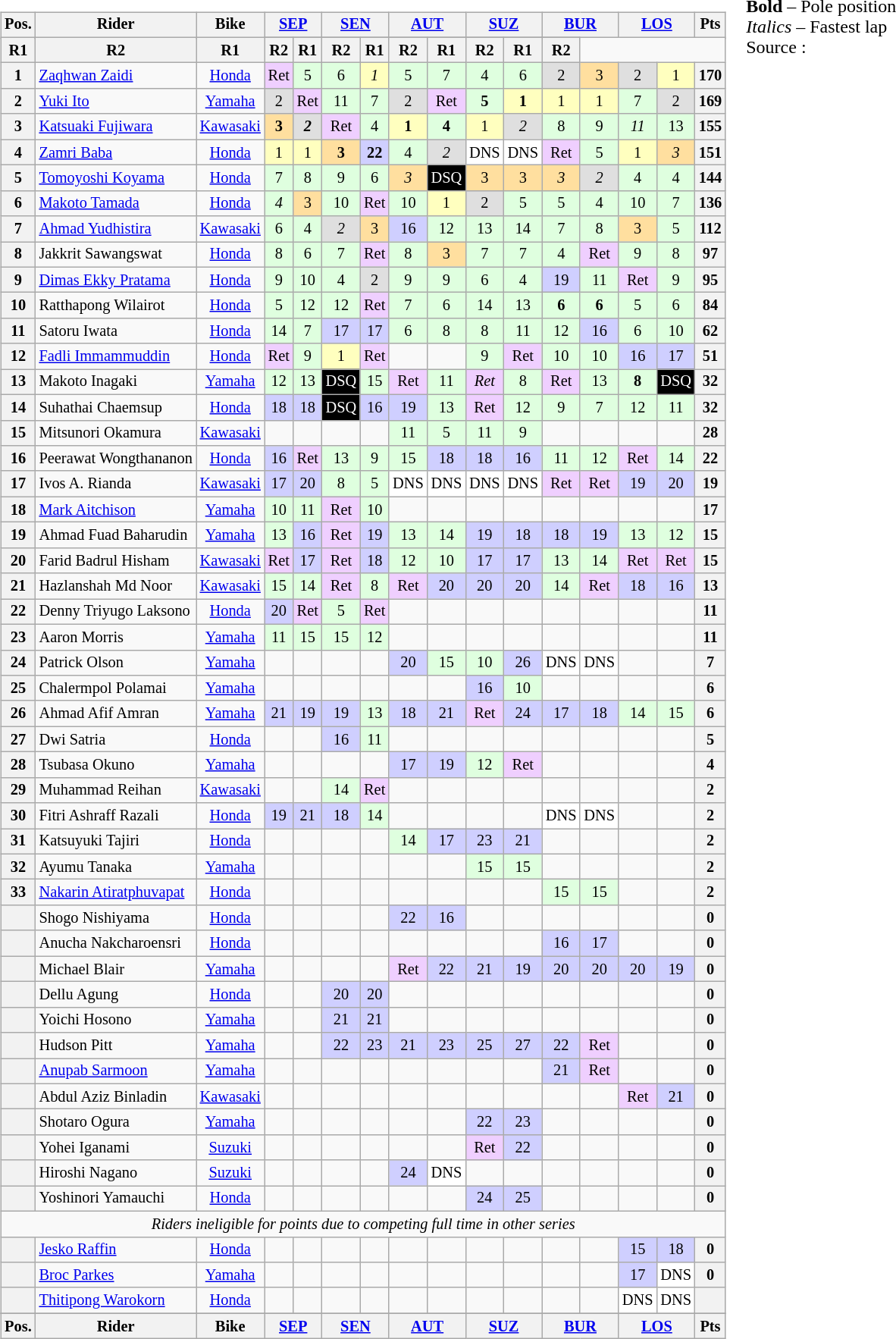<table>
<tr>
<td><br><table class="wikitable" style="font-size:85%; text-align:center;">
<tr>
<th rowspan="2">Pos.</th>
<th rowspan="2">Rider</th>
<th rowspan="2">Bike</th>
<th colspan="2"><a href='#'>SEP</a><br></th>
<th colspan="2"><a href='#'>SEN</a><br></th>
<th colspan="2"><a href='#'>AUT</a><br></th>
<th colspan="2"><a href='#'>SUZ</a><br></th>
<th colspan="2"><a href='#'>BUR</a><br></th>
<th colspan="2"><a href='#'>LOS</a><br></th>
<th rowspan="2">Pts</th>
</tr>
<tr>
</tr>
<tr>
<th>R1</th>
<th>R2</th>
<th>R1</th>
<th>R2</th>
<th>R1</th>
<th>R2</th>
<th>R1</th>
<th>R2</th>
<th>R1</th>
<th>R2</th>
<th>R1</th>
<th>R2</th>
</tr>
<tr>
<th>1</th>
<td align="left"> <a href='#'>Zaqhwan Zaidi</a></td>
<td><a href='#'>Honda</a></td>
<td style="background:#efcfff;">Ret</td>
<td style="background:#dfffdf;">5</td>
<td style="background:#dfffdf;">6</td>
<td style="background:#ffffbf;"><em>1</em></td>
<td style="background:#dfffdf;">5</td>
<td style="background:#dfffdf;">7</td>
<td style="background:#dfffdf;">4</td>
<td style="background:#dfffdf;">6</td>
<td style="background:#dfdfdf;">2</td>
<td style="background:#ffdf9f;">3</td>
<td style="background:#dfdfdf;">2</td>
<td style="background:#ffffbf;">1</td>
<th>170</th>
</tr>
<tr>
<th>2</th>
<td align="left"> <a href='#'>Yuki Ito</a></td>
<td><a href='#'>Yamaha</a></td>
<td style="background:#dfdfdf;">2</td>
<td style="background:#efcfff;">Ret</td>
<td style="background:#dfffdf;">11</td>
<td style="background:#dfffdf;">7</td>
<td style="background:#dfdfdf;">2</td>
<td style="background:#efcfff;">Ret</td>
<td style="background:#dfffdf;"><strong>5</strong></td>
<td style="background:#ffffbf;"><strong>1</strong></td>
<td style="background:#ffffbf;">1</td>
<td style="background:#ffffbf;">1</td>
<td style="background:#dfffdf;">7</td>
<td style="background:#dfdfdf;">2</td>
<th>169</th>
</tr>
<tr>
<th>3</th>
<td align="left"> <a href='#'>Katsuaki Fujiwara</a></td>
<td><a href='#'>Kawasaki</a></td>
<td style="background:#ffdf9f;"><strong>3</strong></td>
<td style="background:#dfdfdf;"><strong><em>2</em></strong></td>
<td style="background:#efcfff;">Ret</td>
<td style="background:#dfffdf;">4</td>
<td style="background:#ffffbf;"><strong>1</strong></td>
<td style="background:#dfffdf;"><strong>4</strong></td>
<td style="background:#ffffbf;">1</td>
<td style="background:#dfdfdf;"><em>2</em></td>
<td style="background:#dfffdf;">8</td>
<td style="background:#dfffdf;">9</td>
<td style="background:#dfffdf;"><em>11</em></td>
<td style="background:#dfffdf;">13</td>
<th>155</th>
</tr>
<tr>
<th>4</th>
<td align="left"> <a href='#'>Zamri Baba</a></td>
<td><a href='#'>Honda</a></td>
<td style="background:#ffffbf;">1</td>
<td style="background:#ffffbf;">1</td>
<td style="background:#ffdf9f;"><strong>3</strong></td>
<td style="background:#cfcfff;"><strong>22</strong></td>
<td style="background:#dfffdf;">4</td>
<td style="background:#dfdfdf;"><em>2</em></td>
<td style="background:#ffffff;">DNS</td>
<td style="background:#ffffff;">DNS</td>
<td style="background:#efcfff;">Ret</td>
<td style="background:#dfffdf;">5</td>
<td style="background:#ffffbf;">1</td>
<td style="background:#ffdf9f;"><em>3</em></td>
<th>151</th>
</tr>
<tr>
<th>5</th>
<td align="left"> <a href='#'>Tomoyoshi Koyama</a></td>
<td><a href='#'>Honda</a></td>
<td style="background:#dfffdf;">7</td>
<td style="background:#dfffdf;">8</td>
<td style="background:#dfffdf;">9</td>
<td style="background:#dfffdf;">6</td>
<td style="background:#ffdf9f;"><em>3</em></td>
<td style="background:black; color:white;">DSQ</td>
<td style="background:#ffdf9f;">3</td>
<td style="background:#ffdf9f;">3</td>
<td style="background:#ffdf9f;"><em>3</em></td>
<td style="background:#dfdfdf;"><em>2</em></td>
<td style="background:#dfffdf;">4</td>
<td style="background:#dfffdf;">4</td>
<th>144</th>
</tr>
<tr>
<th>6</th>
<td align="left"> <a href='#'>Makoto Tamada</a></td>
<td><a href='#'>Honda</a></td>
<td style="background:#dfffdf;"><em>4</em></td>
<td style="background:#ffdf9f;">3</td>
<td style="background:#dfffdf;">10</td>
<td style="background:#efcfff;">Ret</td>
<td style="background:#dfffdf;">10</td>
<td style="background:#ffffbf;">1</td>
<td style="background:#dfdfdf;">2</td>
<td style="background:#dfffdf;">5</td>
<td style="background:#dfffdf;">5</td>
<td style="background:#dfffdf;">4</td>
<td style="background:#dfffdf;">10</td>
<td style="background:#dfffdf;">7</td>
<th>136</th>
</tr>
<tr>
<th>7</th>
<td align="left"> <a href='#'>Ahmad Yudhistira</a></td>
<td><a href='#'>Kawasaki</a></td>
<td style="background:#dfffdf;">6</td>
<td style="background:#dfffdf;">4</td>
<td style="background:#dfdfdf;"><em>2</em></td>
<td style="background:#ffdf9f;">3</td>
<td style="background:#cfcfff;">16</td>
<td style="background:#dfffdf;">12</td>
<td style="background:#dfffdf;">13</td>
<td style="background:#dfffdf;">14</td>
<td style="background:#dfffdf;">7</td>
<td style="background:#dfffdf;">8</td>
<td style="background:#ffdf9f;">3</td>
<td style="background:#dfffdf;">5</td>
<th>112</th>
</tr>
<tr>
<th>8</th>
<td align="left"> Jakkrit Sawangswat</td>
<td><a href='#'>Honda</a></td>
<td style="background:#dfffdf;">8</td>
<td style="background:#dfffdf;">6</td>
<td style="background:#dfffdf;">7</td>
<td style="background:#efcfff;">Ret</td>
<td style="background:#dfffdf;">8</td>
<td style="background:#ffdf9f;">3</td>
<td style="background:#dfffdf;">7</td>
<td style="background:#dfffdf;">7</td>
<td style="background:#dfffdf;">4</td>
<td style="background:#efcfff;">Ret</td>
<td style="background:#dfffdf;">9</td>
<td style="background:#dfffdf;">8</td>
<th>97</th>
</tr>
<tr>
<th>9</th>
<td align="left"> <a href='#'>Dimas Ekky Pratama</a></td>
<td><a href='#'>Honda</a></td>
<td style="background:#dfffdf;">9</td>
<td style="background:#dfffdf;">10</td>
<td style="background:#dfffdf;">4</td>
<td style="background:#dfdfdf;">2</td>
<td style="background:#dfffdf;">9</td>
<td style="background:#dfffdf;">9</td>
<td style="background:#dfffdf;">6</td>
<td style="background:#dfffdf;">4</td>
<td style="background:#cfcfff;">19</td>
<td style="background:#dfffdf;">11</td>
<td style="background:#efcfff;">Ret</td>
<td style="background:#dfffdf;">9</td>
<th>95</th>
</tr>
<tr>
<th>10</th>
<td align="left"> Ratthapong Wilairot</td>
<td><a href='#'>Honda</a></td>
<td style="background:#dfffdf;">5</td>
<td style="background:#dfffdf;">12</td>
<td style="background:#dfffdf;">12</td>
<td style="background:#efcfff;">Ret</td>
<td style="background:#dfffdf;">7</td>
<td style="background:#dfffdf;">6</td>
<td style="background:#dfffdf;">14</td>
<td style="background:#dfffdf;">13</td>
<td style="background:#dfffdf;"><strong>6</strong></td>
<td style="background:#dfffdf;"><strong>6</strong></td>
<td style="background:#dfffdf;">5</td>
<td style="background:#dfffdf;">6</td>
<th>84</th>
</tr>
<tr>
<th>11</th>
<td align="left"> Satoru Iwata</td>
<td><a href='#'>Honda</a></td>
<td style="background:#dfffdf;">14</td>
<td style="background:#dfffdf;">7</td>
<td style="background:#cfcfff;">17</td>
<td style="background:#cfcfff;">17</td>
<td style="background:#dfffdf;">6</td>
<td style="background:#dfffdf;">8</td>
<td style="background:#dfffdf;">8</td>
<td style="background:#dfffdf;">11</td>
<td style="background:#dfffdf;">12</td>
<td style="background:#cfcfff;">16</td>
<td style="background:#dfffdf;">6</td>
<td style="background:#dfffdf;">10</td>
<th>62</th>
</tr>
<tr>
<th>12</th>
<td align="left"> <a href='#'>Fadli Immammuddin</a></td>
<td><a href='#'>Honda</a></td>
<td style="background:#efcfff;">Ret</td>
<td style="background:#dfffdf;">9</td>
<td style="background:#ffffbf;">1</td>
<td style="background:#efcfff;">Ret</td>
<td></td>
<td></td>
<td style="background:#dfffdf;">9</td>
<td style="background:#efcfff;">Ret</td>
<td style="background:#dfffdf;">10</td>
<td style="background:#dfffdf;">10</td>
<td style="background:#cfcfff;">16</td>
<td style="background:#cfcfff;">17</td>
<th>51</th>
</tr>
<tr>
<th>13</th>
<td align="left"> Makoto Inagaki</td>
<td><a href='#'>Yamaha</a></td>
<td style="background:#dfffdf;">12</td>
<td style="background:#dfffdf;">13</td>
<td style="background:black; color:white;">DSQ</td>
<td style="background:#dfffdf;">15</td>
<td style="background:#efcfff;">Ret</td>
<td style="background:#dfffdf;">11</td>
<td style="background:#efcfff;"><em>Ret</em></td>
<td style="background:#dfffdf;">8</td>
<td style="background:#efcfff;">Ret</td>
<td style="background:#dfffdf;">13</td>
<td style="background:#dfffdf;"><strong>8</strong></td>
<td style="background:black; color:white;">DSQ</td>
<th>32</th>
</tr>
<tr>
<th>14</th>
<td align="left"> Suhathai Chaemsup</td>
<td><a href='#'>Honda</a></td>
<td style="background:#cfcfff;">18</td>
<td style="background:#cfcfff;">18</td>
<td style="background:black; color:white;">DSQ</td>
<td style="background:#cfcfff;">16</td>
<td style="background:#cfcfff;">19</td>
<td style="background:#dfffdf;">13</td>
<td style="background:#efcfff;">Ret</td>
<td style="background:#dfffdf;">12</td>
<td style="background:#dfffdf;">9</td>
<td style="background:#dfffdf;">7</td>
<td style="background:#dfffdf;">12</td>
<td style="background:#dfffdf;">11</td>
<th>32</th>
</tr>
<tr>
<th>15</th>
<td align="left"> Mitsunori Okamura</td>
<td><a href='#'>Kawasaki</a></td>
<td></td>
<td></td>
<td></td>
<td></td>
<td style="background:#dfffdf;">11</td>
<td style="background:#dfffdf;">5</td>
<td style="background:#dfffdf;">11</td>
<td style="background:#dfffdf;">9</td>
<td></td>
<td></td>
<td></td>
<td></td>
<th>28</th>
</tr>
<tr>
<th>16</th>
<td align="left"> Peerawat Wongthananon</td>
<td><a href='#'>Honda</a></td>
<td style="background:#cfcfff;">16</td>
<td style="background:#efcfff;">Ret</td>
<td style="background:#dfffdf;">13</td>
<td style="background:#dfffdf;">9</td>
<td style="background:#dfffdf;">15</td>
<td style="background:#cfcfff;">18</td>
<td style="background:#cfcfff;">18</td>
<td style="background:#cfcfff;">16</td>
<td style="background:#dfffdf;">11</td>
<td style="background:#dfffdf;">12</td>
<td style="background:#efcfff;">Ret</td>
<td style="background:#dfffdf;">14</td>
<th>22</th>
</tr>
<tr>
<th>17</th>
<td align="left"> Ivos A. Rianda</td>
<td><a href='#'>Kawasaki</a></td>
<td style="background:#cfcfff;">17</td>
<td style="background:#cfcfff;">20</td>
<td style="background:#dfffdf;">8</td>
<td style="background:#dfffdf;">5</td>
<td style="background:#ffffff;">DNS</td>
<td style="background:#ffffff;">DNS</td>
<td style="background:#ffffff;">DNS</td>
<td style="background:#ffffff;">DNS</td>
<td style="background:#efcfff;">Ret</td>
<td style="background:#efcfff;">Ret</td>
<td style="background:#cfcfff;">19</td>
<td style="background:#cfcfff;">20</td>
<th>19</th>
</tr>
<tr>
<th>18</th>
<td align="left"> <a href='#'>Mark Aitchison</a></td>
<td><a href='#'>Yamaha</a></td>
<td style="background:#dfffdf;">10</td>
<td style="background:#dfffdf;">11</td>
<td style="background:#efcfff;">Ret</td>
<td style="background:#dfffdf;">10</td>
<td></td>
<td></td>
<td></td>
<td></td>
<td></td>
<td></td>
<td></td>
<td></td>
<th>17</th>
</tr>
<tr>
<th>19</th>
<td align="left"> Ahmad Fuad Baharudin</td>
<td><a href='#'>Yamaha</a></td>
<td style="background:#dfffdf;">13</td>
<td style="background:#cfcfff;">16</td>
<td style="background:#efcfff;">Ret</td>
<td style="background:#cfcfff;">19</td>
<td style="background:#dfffdf;">13</td>
<td style="background:#dfffdf;">14</td>
<td style="background:#cfcfff;">19</td>
<td style="background:#cfcfff;">18</td>
<td style="background:#cfcfff;">18</td>
<td style="background:#cfcfff;">19</td>
<td style="background:#dfffdf;">13</td>
<td style="background:#dfffdf;">12</td>
<th>15</th>
</tr>
<tr>
<th>20</th>
<td align="left"> Farid Badrul Hisham</td>
<td><a href='#'>Kawasaki</a></td>
<td style="background:#efcfff;">Ret</td>
<td style="background:#cfcfff;">17</td>
<td style="background:#efcfff;">Ret</td>
<td style="background:#cfcfff;">18</td>
<td style="background:#dfffdf;">12</td>
<td style="background:#dfffdf;">10</td>
<td style="background:#cfcfff;">17</td>
<td style="background:#cfcfff;">17</td>
<td style="background:#dfffdf;">13</td>
<td style="background:#dfffdf;">14</td>
<td style="background:#efcfff;">Ret</td>
<td style="background:#efcfff;">Ret</td>
<th>15</th>
</tr>
<tr>
<th>21</th>
<td align="left"> Hazlanshah Md Noor</td>
<td><a href='#'>Kawasaki</a></td>
<td style="background:#dfffdf;">15</td>
<td style="background:#dfffdf;">14</td>
<td style="background:#efcfff;">Ret</td>
<td style="background:#dfffdf;">8</td>
<td style="background:#efcfff;">Ret</td>
<td style="background:#cfcfff;">20</td>
<td style="background:#cfcfff;">20</td>
<td style="background:#cfcfff;">20</td>
<td style="background:#dfffdf;">14</td>
<td style="background:#efcfff;">Ret</td>
<td style="background:#cfcfff;">18</td>
<td style="background:#cfcfff;">16</td>
<th>13</th>
</tr>
<tr>
<th>22</th>
<td align="left"> Denny Triyugo Laksono</td>
<td><a href='#'>Honda</a></td>
<td style="background:#cfcfff;">20</td>
<td style="background:#efcfff;">Ret</td>
<td style="background:#dfffdf;">5</td>
<td style="background:#efcfff;">Ret</td>
<td></td>
<td></td>
<td></td>
<td></td>
<td></td>
<td></td>
<td></td>
<td></td>
<th>11</th>
</tr>
<tr>
<th>23</th>
<td align="left"> Aaron Morris</td>
<td><a href='#'>Yamaha</a></td>
<td style="background:#dfffdf;">11</td>
<td style="background:#dfffdf;">15</td>
<td style="background:#dfffdf;">15</td>
<td style="background:#dfffdf;">12</td>
<td></td>
<td></td>
<td></td>
<td></td>
<td></td>
<td></td>
<td></td>
<td></td>
<th>11</th>
</tr>
<tr>
<th>24</th>
<td align="left"> Patrick Olson</td>
<td><a href='#'>Yamaha</a></td>
<td></td>
<td></td>
<td></td>
<td></td>
<td style="background:#cfcfff;">20</td>
<td style="background:#dfffdf;">15</td>
<td style="background:#dfffdf;">10</td>
<td style="background:#cfcfff;">26</td>
<td style="background:#ffffff;">DNS</td>
<td style="background:#ffffff;">DNS</td>
<td></td>
<td></td>
<th>7</th>
</tr>
<tr>
<th>25</th>
<td align="left"> Chalermpol Polamai</td>
<td><a href='#'>Yamaha</a></td>
<td></td>
<td></td>
<td></td>
<td></td>
<td></td>
<td></td>
<td style="background:#cfcfff;">16</td>
<td style="background:#dfffdf;">10</td>
<td></td>
<td></td>
<td></td>
<td></td>
<th>6</th>
</tr>
<tr>
<th>26</th>
<td align="left"> Ahmad Afif Amran</td>
<td><a href='#'>Yamaha</a></td>
<td style="background:#cfcfff;">21</td>
<td style="background:#cfcfff;">19</td>
<td style="background:#cfcfff;">19</td>
<td style="background:#dfffdf;">13</td>
<td style="background:#cfcfff;">18</td>
<td style="background:#cfcfff;">21</td>
<td style="background:#efcfff;">Ret</td>
<td style="background:#cfcfff;">24</td>
<td style="background:#cfcfff;">17</td>
<td style="background:#cfcfff;">18</td>
<td style="background:#dfffdf;">14</td>
<td style="background:#dfffdf;">15</td>
<th>6</th>
</tr>
<tr>
<th>27</th>
<td align="left"> Dwi Satria</td>
<td><a href='#'>Honda</a></td>
<td></td>
<td></td>
<td style="background:#cfcfff;">16</td>
<td style="background:#dfffdf;">11</td>
<td></td>
<td></td>
<td></td>
<td></td>
<td></td>
<td></td>
<td></td>
<td></td>
<th>5</th>
</tr>
<tr>
<th>28</th>
<td align="left"> Tsubasa Okuno</td>
<td><a href='#'>Yamaha</a></td>
<td></td>
<td></td>
<td></td>
<td></td>
<td style="background:#cfcfff;">17</td>
<td style="background:#cfcfff;">19</td>
<td style="background:#dfffdf;">12</td>
<td style="background:#efcfff;">Ret</td>
<td></td>
<td></td>
<td></td>
<td></td>
<th>4</th>
</tr>
<tr>
<th>29</th>
<td align="left"> Muhammad Reihan</td>
<td><a href='#'>Kawasaki</a></td>
<td></td>
<td></td>
<td style="background:#dfffdf;">14</td>
<td style="background:#efcfff;">Ret</td>
<td></td>
<td></td>
<td></td>
<td></td>
<td></td>
<td></td>
<td></td>
<td></td>
<th>2</th>
</tr>
<tr>
<th>30</th>
<td align="left"> Fitri Ashraff Razali</td>
<td><a href='#'>Honda</a></td>
<td style="background:#cfcfff;">19</td>
<td style="background:#cfcfff;">21</td>
<td style="background:#cfcfff;">18</td>
<td style="background:#dfffdf;">14</td>
<td></td>
<td></td>
<td></td>
<td></td>
<td style="background:#ffffff;">DNS</td>
<td style="background:#ffffff;">DNS</td>
<td></td>
<td></td>
<th>2</th>
</tr>
<tr>
<th>31</th>
<td align="left"> Katsuyuki Tajiri</td>
<td><a href='#'>Honda</a></td>
<td></td>
<td></td>
<td></td>
<td></td>
<td style="background:#dfffdf;">14</td>
<td style="background:#cfcfff;">17</td>
<td style="background:#cfcfff;">23</td>
<td style="background:#cfcfff;">21</td>
<td></td>
<td></td>
<td></td>
<td></td>
<th>2</th>
</tr>
<tr>
<th>32</th>
<td align="left"> Ayumu Tanaka</td>
<td><a href='#'>Yamaha</a></td>
<td></td>
<td></td>
<td></td>
<td></td>
<td></td>
<td></td>
<td style="background:#dfffdf;">15</td>
<td style="background:#dfffdf;">15</td>
<td></td>
<td></td>
<td></td>
<td></td>
<th>2</th>
</tr>
<tr>
<th>33</th>
<td align="left"> <a href='#'>Nakarin Atiratphuvapat</a></td>
<td><a href='#'>Honda</a></td>
<td></td>
<td></td>
<td></td>
<td></td>
<td></td>
<td></td>
<td></td>
<td></td>
<td style="background:#dfffdf;">15</td>
<td style="background:#dfffdf;">15</td>
<td></td>
<td></td>
<th>2</th>
</tr>
<tr>
<th></th>
<td align="left"> Shogo Nishiyama</td>
<td><a href='#'>Honda</a></td>
<td></td>
<td></td>
<td></td>
<td></td>
<td style="background:#cfcfff;">22</td>
<td style="background:#cfcfff;">16</td>
<td></td>
<td></td>
<td></td>
<td></td>
<td></td>
<td></td>
<th>0</th>
</tr>
<tr>
<th></th>
<td align="left"> Anucha Nakcharoensri</td>
<td><a href='#'>Honda</a></td>
<td></td>
<td></td>
<td></td>
<td></td>
<td></td>
<td></td>
<td></td>
<td></td>
<td style="background:#cfcfff;">16</td>
<td style="background:#cfcfff;">17</td>
<td></td>
<td></td>
<th>0</th>
</tr>
<tr>
<th></th>
<td align="left"> Michael Blair</td>
<td><a href='#'>Yamaha</a></td>
<td></td>
<td></td>
<td></td>
<td></td>
<td style="background:#efcfff;">Ret</td>
<td style="background:#cfcfff;">22</td>
<td style="background:#cfcfff;">21</td>
<td style="background:#cfcfff;">19</td>
<td style="background:#cfcfff;">20</td>
<td style="background:#cfcfff;">20</td>
<td style="background:#cfcfff;">20</td>
<td style="background:#cfcfff;">19</td>
<th>0</th>
</tr>
<tr>
<th></th>
<td align="left"> Dellu Agung</td>
<td><a href='#'>Honda</a></td>
<td></td>
<td></td>
<td style="background:#cfcfff;">20</td>
<td style="background:#cfcfff;">20</td>
<td></td>
<td></td>
<td></td>
<td></td>
<td></td>
<td></td>
<td></td>
<td></td>
<th>0</th>
</tr>
<tr>
<th></th>
<td align="left"> Yoichi Hosono</td>
<td><a href='#'>Yamaha</a></td>
<td></td>
<td></td>
<td style="background:#cfcfff;">21</td>
<td style="background:#cfcfff;">21</td>
<td></td>
<td></td>
<td></td>
<td></td>
<td></td>
<td></td>
<td></td>
<td></td>
<th>0</th>
</tr>
<tr>
<th></th>
<td align="left"> Hudson Pitt</td>
<td><a href='#'>Yamaha</a></td>
<td></td>
<td></td>
<td style="background:#cfcfff;">22</td>
<td style="background:#cfcfff;">23</td>
<td style="background:#cfcfff;">21</td>
<td style="background:#cfcfff;">23</td>
<td style="background:#cfcfff;">25</td>
<td style="background:#cfcfff;">27</td>
<td style="background:#cfcfff;">22</td>
<td style="background:#efcfff;">Ret</td>
<td></td>
<td></td>
<th>0</th>
</tr>
<tr>
<th></th>
<td align="left"> <a href='#'>Anupab Sarmoon</a></td>
<td><a href='#'>Yamaha</a></td>
<td></td>
<td></td>
<td></td>
<td></td>
<td></td>
<td></td>
<td></td>
<td></td>
<td style="background:#cfcfff;">21</td>
<td style="background:#efcfff;">Ret</td>
<td></td>
<td></td>
<th>0</th>
</tr>
<tr>
<th></th>
<td align="left"> Abdul Aziz Binladin</td>
<td><a href='#'>Kawasaki</a></td>
<td></td>
<td></td>
<td></td>
<td></td>
<td></td>
<td></td>
<td></td>
<td></td>
<td></td>
<td></td>
<td style="background:#efcfff;">Ret</td>
<td style="background:#cfcfff;">21</td>
<th>0</th>
</tr>
<tr>
<th></th>
<td align="left"> Shotaro Ogura</td>
<td><a href='#'>Yamaha</a></td>
<td></td>
<td></td>
<td></td>
<td></td>
<td></td>
<td></td>
<td style="background:#cfcfff;">22</td>
<td style="background:#cfcfff;">23</td>
<td></td>
<td></td>
<td></td>
<td></td>
<th>0</th>
</tr>
<tr>
<th></th>
<td align="left"> Yohei Iganami</td>
<td><a href='#'>Suzuki</a></td>
<td></td>
<td></td>
<td></td>
<td></td>
<td></td>
<td></td>
<td style="background:#efcfff;">Ret</td>
<td style="background:#cfcfff;">22</td>
<td></td>
<td></td>
<td></td>
<td></td>
<th>0</th>
</tr>
<tr>
<th></th>
<td align="left"> Hiroshi Nagano</td>
<td><a href='#'>Suzuki</a></td>
<td></td>
<td></td>
<td></td>
<td></td>
<td style="background:#cfcfff;">24</td>
<td style="background:#ffffff;">DNS</td>
<td></td>
<td></td>
<td></td>
<td></td>
<td></td>
<td></td>
<th>0</th>
</tr>
<tr>
<th></th>
<td align="left"> Yoshinori Yamauchi</td>
<td><a href='#'>Honda</a></td>
<td></td>
<td></td>
<td></td>
<td></td>
<td></td>
<td></td>
<td style="background:#cfcfff;">24</td>
<td style="background:#cfcfff;">25</td>
<td></td>
<td></td>
<td></td>
<td></td>
<th>0</th>
</tr>
<tr>
<td align=center colspan=16><em>Riders ineligible for points due to competing full time in other series</em></td>
</tr>
<tr>
<th></th>
<td align="left"> <a href='#'>Jesko Raffin</a></td>
<td><a href='#'>Honda</a></td>
<td></td>
<td></td>
<td></td>
<td></td>
<td></td>
<td></td>
<td></td>
<td></td>
<td></td>
<td></td>
<td style="background:#cfcfff;">15</td>
<td style="background:#cfcfff;">18</td>
<th>0</th>
</tr>
<tr>
<th></th>
<td align="left"> <a href='#'>Broc Parkes</a></td>
<td><a href='#'>Yamaha</a></td>
<td></td>
<td></td>
<td></td>
<td></td>
<td></td>
<td></td>
<td></td>
<td></td>
<td></td>
<td></td>
<td style="background:#cfcfff;">17</td>
<td style="background:#ffffff;">DNS</td>
<th>0</th>
</tr>
<tr>
<th></th>
<td align="left"> <a href='#'>Thitipong Warokorn</a></td>
<td><a href='#'>Honda</a></td>
<td></td>
<td></td>
<td></td>
<td></td>
<td></td>
<td></td>
<td></td>
<td></td>
<td></td>
<td></td>
<td style="background:#ffffff;">DNS</td>
<td style="background:#ffffff;">DNS</td>
<th></th>
</tr>
<tr>
</tr>
<tr valign="middle">
<th rowspan="2">Pos.</th>
<th rowspan="2">Rider</th>
<th rowspan="2">Bike</th>
<th colspan="2"><a href='#'>SEP</a><br></th>
<th colspan="2"><a href='#'>SEN</a><br></th>
<th colspan="2"><a href='#'>AUT</a><br></th>
<th colspan="2"><a href='#'>SUZ</a><br></th>
<th colspan="2"><a href='#'>BUR</a><br></th>
<th colspan="2"><a href='#'>LOS</a><br></th>
<th rowspan="2">Pts</th>
</tr>
</table>
</td>
<td valign="top"><br>
<span><strong>Bold</strong> – Pole position<br><em>Italics</em> – Fastest lap</span><br>Source : </td>
</tr>
</table>
